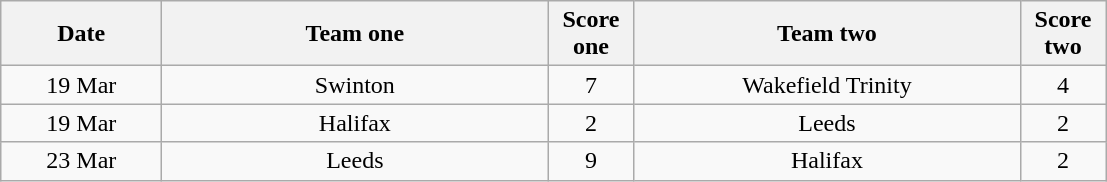<table class="wikitable" style="text-align: center">
<tr>
<th width=100>Date</th>
<th width=250>Team one</th>
<th width=50>Score one</th>
<th width=250>Team two</th>
<th width=50>Score two</th>
</tr>
<tr>
<td>19 Mar</td>
<td>Swinton</td>
<td>7</td>
<td>Wakefield Trinity</td>
<td>4</td>
</tr>
<tr>
<td>19 Mar</td>
<td>Halifax</td>
<td>2</td>
<td>Leeds</td>
<td>2</td>
</tr>
<tr>
<td>23 Mar</td>
<td>Leeds</td>
<td>9</td>
<td>Halifax</td>
<td>2</td>
</tr>
</table>
